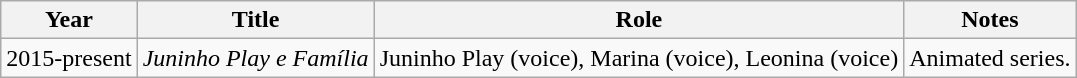<table class="wikitable">
<tr>
<th>Year</th>
<th>Title</th>
<th>Role</th>
<th>Notes</th>
</tr>
<tr>
<td>2015-present</td>
<td><em>Juninho Play e Família</em></td>
<td>Juninho Play (voice), Marina (voice), Leonina (voice)</td>
<td>Animated series.</td>
</tr>
</table>
